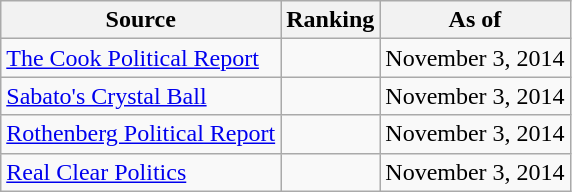<table class="wikitable" style="text-align:center">
<tr>
<th>Source</th>
<th>Ranking</th>
<th>As of</th>
</tr>
<tr>
<td align=left><a href='#'>The Cook Political Report</a></td>
<td></td>
<td>November 3, 2014</td>
</tr>
<tr>
<td align=left><a href='#'>Sabato's Crystal Ball</a></td>
<td></td>
<td>November 3, 2014</td>
</tr>
<tr>
<td align=left><a href='#'>Rothenberg Political Report</a></td>
<td></td>
<td>November 3, 2014</td>
</tr>
<tr>
<td align=left><a href='#'>Real Clear Politics</a></td>
<td></td>
<td>November 3, 2014</td>
</tr>
</table>
